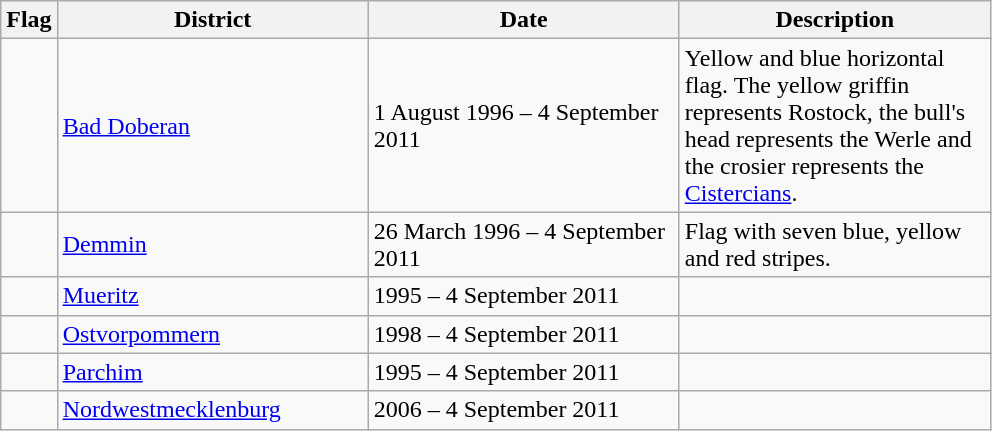<table class="wikitable">
<tr>
<th>Flag</th>
<th style="width:200px;">District</th>
<th style="width:200px;">Date</th>
<th style="width:200px;">Description</th>
</tr>
<tr>
<td></td>
<td><a href='#'>Bad Doberan</a></td>
<td>1 August 1996 – 4 September 2011</td>
<td>Yellow and blue horizontal flag. The yellow griffin represents Rostock, the bull's head represents the Werle and the crosier represents the <a href='#'>Cistercians</a>.</td>
</tr>
<tr>
<td></td>
<td><a href='#'>Demmin</a></td>
<td>26 March 1996 – 4 September 2011</td>
<td>Flag with seven blue, yellow and red stripes.</td>
</tr>
<tr>
<td></td>
<td><a href='#'>Mueritz</a></td>
<td>1995 – 4 September 2011</td>
<td></td>
</tr>
<tr>
<td></td>
<td><a href='#'>Ostvorpommern</a></td>
<td>1998 – 4 September 2011</td>
<td></td>
</tr>
<tr>
<td></td>
<td><a href='#'>Parchim</a></td>
<td>1995 – 4 September 2011</td>
<td></td>
</tr>
<tr>
<td></td>
<td><a href='#'>Nordwestmecklenburg</a></td>
<td>2006 – 4 September 2011</td>
<td></td>
</tr>
</table>
